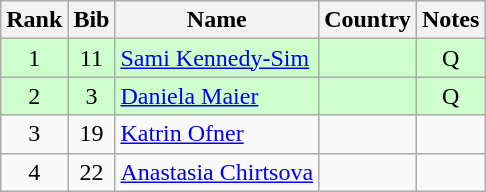<table class="wikitable" style="text-align:center;">
<tr>
<th>Rank</th>
<th>Bib</th>
<th>Name</th>
<th>Country</th>
<th>Notes</th>
</tr>
<tr bgcolor=ccffcc>
<td>1</td>
<td>11</td>
<td align=left><a href='#'>Sami Kennedy-Sim</a></td>
<td align=left></td>
<td>Q</td>
</tr>
<tr bgcolor=ccffcc>
<td>2</td>
<td>3</td>
<td align=left><a href='#'>Daniela Maier</a></td>
<td align=left></td>
<td>Q</td>
</tr>
<tr>
<td>3</td>
<td>19</td>
<td align=left><a href='#'>Katrin Ofner</a></td>
<td align=left></td>
<td></td>
</tr>
<tr>
<td>4</td>
<td>22</td>
<td align=left><a href='#'>Anastasia Chirtsova</a></td>
<td align=left></td>
<td></td>
</tr>
</table>
